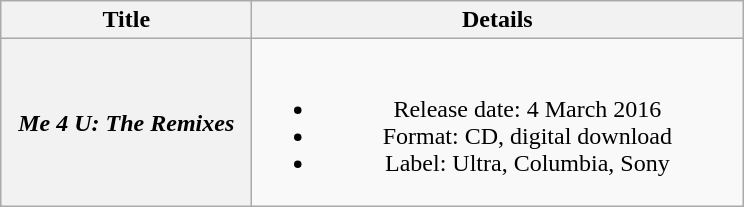<table class="wikitable plainrowheaders" style="text-align:center;">
<tr>
<th rowspan="1" style="width:10em;">Title</th>
<th rowspan="1" style="width:20em;">Details</th>
</tr>
<tr>
<th scope="row"><em>Me 4 U: The Remixes</em></th>
<td><br><ul><li>Release date: 4 March 2016</li><li>Format: CD, digital download</li><li>Label: Ultra, Columbia, Sony</li></ul></td>
</tr>
</table>
